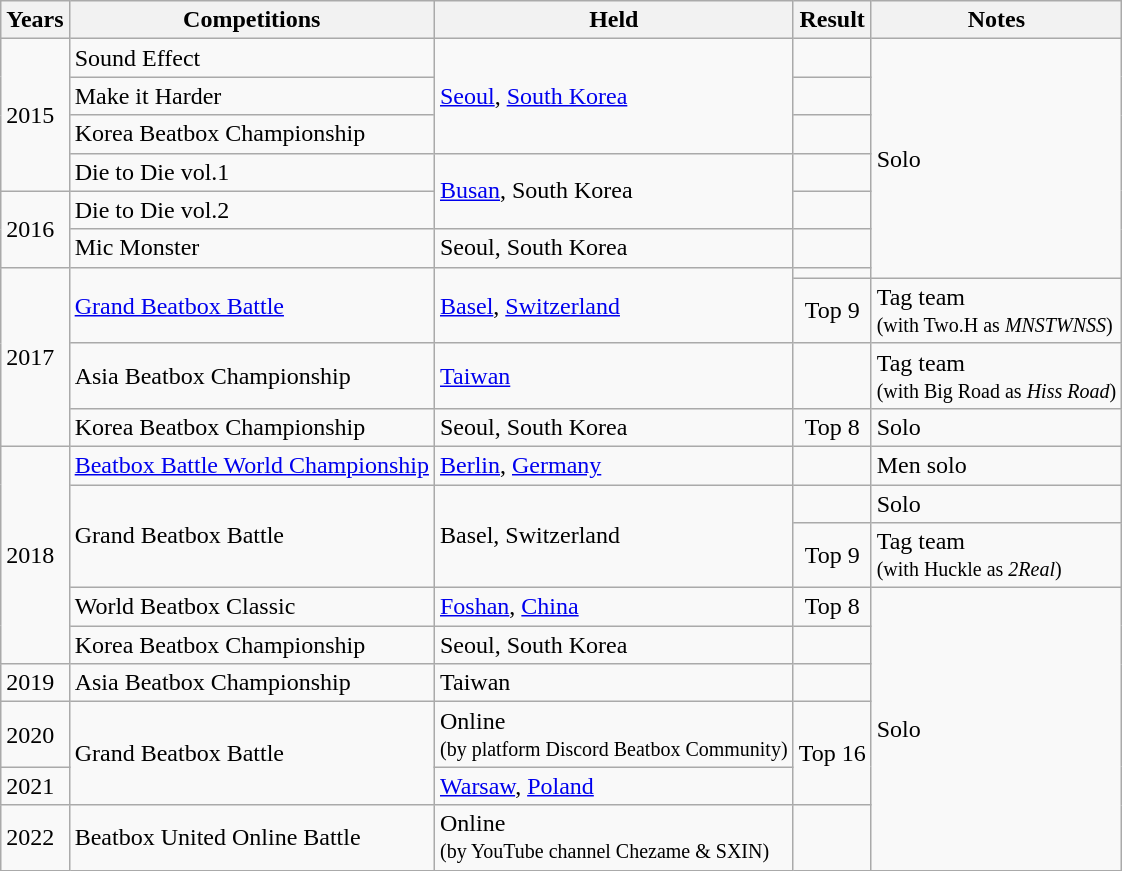<table class="wikitable">
<tr>
<th>Years</th>
<th>Competitions</th>
<th>Held</th>
<th>Result</th>
<th>Notes</th>
</tr>
<tr>
<td rowspan="4">2015</td>
<td>Sound Effect</td>
<td rowspan="3"><a href='#'>Seoul</a>, <a href='#'>South Korea</a></td>
<td></td>
<td rowspan="7">Solo</td>
</tr>
<tr>
<td>Make it Harder</td>
<td></td>
</tr>
<tr>
<td>Korea Beatbox Championship</td>
<td></td>
</tr>
<tr>
<td>Die to Die vol.1</td>
<td rowspan="2"><a href='#'>Busan</a>, South Korea</td>
<td></td>
</tr>
<tr>
<td rowspan="2">2016</td>
<td>Die to Die vol.2</td>
<td></td>
</tr>
<tr>
<td>Mic Monster</td>
<td>Seoul, South Korea</td>
<td></td>
</tr>
<tr>
<td rowspan="4">2017</td>
<td rowspan="2"><a href='#'>Grand Beatbox Battle</a></td>
<td rowspan="2"><a href='#'>Basel</a>, <a href='#'>Switzerland</a></td>
<td></td>
</tr>
<tr>
<td style="text-align:center">Top 9</td>
<td>Tag team<br><small>(with Two.H as <em>MNSTWNSS</em>)</small></td>
</tr>
<tr>
<td>Asia Beatbox Championship</td>
<td><a href='#'>Taiwan</a></td>
<td></td>
<td>Tag team<br><small>(with Big Road as <em>Hiss Road</em>)</small></td>
</tr>
<tr>
<td>Korea Beatbox Championship</td>
<td>Seoul, South Korea</td>
<td style="text-align:center">Top 8</td>
<td>Solo</td>
</tr>
<tr>
<td rowspan="5">2018</td>
<td><a href='#'>Beatbox Battle World Championship</a></td>
<td><a href='#'>Berlin</a>, <a href='#'>Germany</a></td>
<td></td>
<td>Men solo</td>
</tr>
<tr>
<td rowspan="2">Grand Beatbox Battle</td>
<td rowspan="2">Basel, Switzerland</td>
<td></td>
<td>Solo</td>
</tr>
<tr>
<td style="text-align:center">Top 9</td>
<td>Tag team<br><small>(with Huckle as <em>2Real</em>)</small></td>
</tr>
<tr>
<td>World Beatbox Classic</td>
<td><a href='#'>Foshan</a>, <a href='#'>China</a></td>
<td style="text-align:center">Top 8</td>
<td rowspan="6">Solo</td>
</tr>
<tr>
<td>Korea Beatbox Championship</td>
<td>Seoul, South Korea</td>
<td></td>
</tr>
<tr>
<td>2019</td>
<td>Asia Beatbox Championship</td>
<td>Taiwan</td>
<td></td>
</tr>
<tr>
<td>2020</td>
<td rowspan="2">Grand Beatbox Battle</td>
<td>Online<br><small>(by platform Discord Beatbox Community)</small></td>
<td rowspan="2" style="text-align:center">Top 16</td>
</tr>
<tr>
<td>2021</td>
<td><a href='#'>Warsaw</a>, <a href='#'>Poland</a></td>
</tr>
<tr>
<td>2022</td>
<td>Beatbox United Online Battle</td>
<td>Online<br><small>(by YouTube channel Chezame & SXIN)</small></td>
<td></td>
</tr>
</table>
